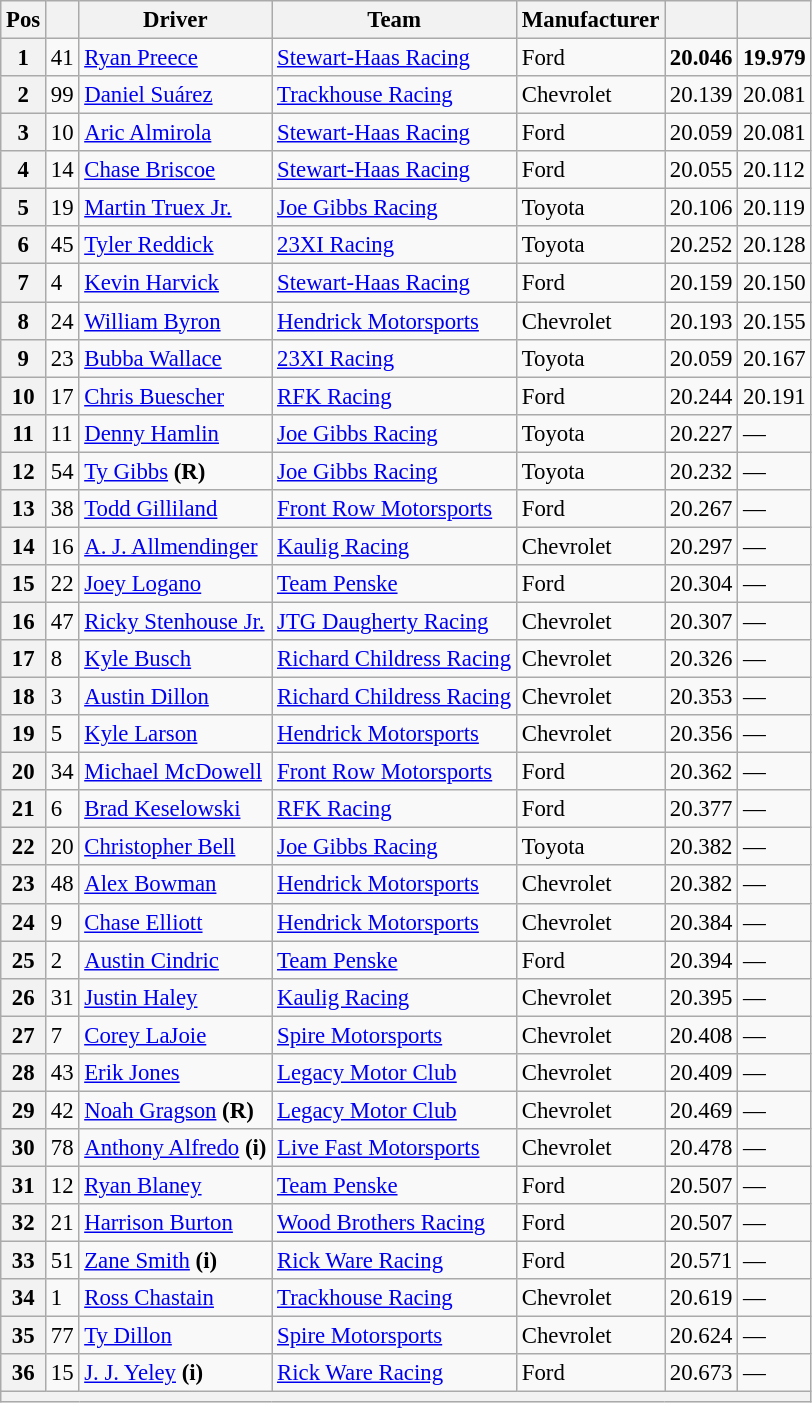<table class="wikitable" style="font-size:95%">
<tr>
<th>Pos</th>
<th></th>
<th>Driver</th>
<th>Team</th>
<th>Manufacturer</th>
<th></th>
<th></th>
</tr>
<tr>
<th>1</th>
<td>41</td>
<td><a href='#'>Ryan Preece</a></td>
<td><a href='#'>Stewart-Haas Racing</a></td>
<td>Ford</td>
<td><strong>20.046</strong></td>
<td><strong>19.979</strong></td>
</tr>
<tr>
<th>2</th>
<td>99</td>
<td><a href='#'>Daniel Suárez</a></td>
<td><a href='#'>Trackhouse Racing</a></td>
<td>Chevrolet</td>
<td>20.139</td>
<td>20.081</td>
</tr>
<tr>
<th>3</th>
<td>10</td>
<td><a href='#'>Aric Almirola</a></td>
<td><a href='#'>Stewart-Haas Racing</a></td>
<td>Ford</td>
<td>20.059</td>
<td>20.081</td>
</tr>
<tr>
<th>4</th>
<td>14</td>
<td><a href='#'>Chase Briscoe</a></td>
<td><a href='#'>Stewart-Haas Racing</a></td>
<td>Ford</td>
<td>20.055</td>
<td>20.112</td>
</tr>
<tr>
<th>5</th>
<td>19</td>
<td><a href='#'>Martin Truex Jr.</a></td>
<td><a href='#'>Joe Gibbs Racing</a></td>
<td>Toyota</td>
<td>20.106</td>
<td>20.119</td>
</tr>
<tr>
<th>6</th>
<td>45</td>
<td><a href='#'>Tyler Reddick</a></td>
<td><a href='#'>23XI Racing</a></td>
<td>Toyota</td>
<td>20.252</td>
<td>20.128</td>
</tr>
<tr>
<th>7</th>
<td>4</td>
<td><a href='#'>Kevin Harvick</a></td>
<td><a href='#'>Stewart-Haas Racing</a></td>
<td>Ford</td>
<td>20.159</td>
<td>20.150</td>
</tr>
<tr>
<th>8</th>
<td>24</td>
<td><a href='#'>William Byron</a></td>
<td><a href='#'>Hendrick Motorsports</a></td>
<td>Chevrolet</td>
<td>20.193</td>
<td>20.155</td>
</tr>
<tr>
<th>9</th>
<td>23</td>
<td><a href='#'>Bubba Wallace</a></td>
<td><a href='#'>23XI Racing</a></td>
<td>Toyota</td>
<td>20.059</td>
<td>20.167</td>
</tr>
<tr>
<th>10</th>
<td>17</td>
<td><a href='#'>Chris Buescher</a></td>
<td><a href='#'>RFK Racing</a></td>
<td>Ford</td>
<td>20.244</td>
<td>20.191</td>
</tr>
<tr>
<th>11</th>
<td>11</td>
<td><a href='#'>Denny Hamlin</a></td>
<td><a href='#'>Joe Gibbs Racing</a></td>
<td>Toyota</td>
<td>20.227</td>
<td>—</td>
</tr>
<tr>
<th>12</th>
<td>54</td>
<td><a href='#'>Ty Gibbs</a> <strong>(R)</strong></td>
<td><a href='#'>Joe Gibbs Racing</a></td>
<td>Toyota</td>
<td>20.232</td>
<td>—</td>
</tr>
<tr>
<th>13</th>
<td>38</td>
<td><a href='#'>Todd Gilliland</a></td>
<td><a href='#'>Front Row Motorsports</a></td>
<td>Ford</td>
<td>20.267</td>
<td>—</td>
</tr>
<tr>
<th>14</th>
<td>16</td>
<td><a href='#'>A. J. Allmendinger</a></td>
<td><a href='#'>Kaulig Racing</a></td>
<td>Chevrolet</td>
<td>20.297</td>
<td>—</td>
</tr>
<tr>
<th>15</th>
<td>22</td>
<td><a href='#'>Joey Logano</a></td>
<td><a href='#'>Team Penske</a></td>
<td>Ford</td>
<td>20.304</td>
<td>—</td>
</tr>
<tr>
<th>16</th>
<td>47</td>
<td><a href='#'>Ricky Stenhouse Jr.</a></td>
<td><a href='#'>JTG Daugherty Racing</a></td>
<td>Chevrolet</td>
<td>20.307</td>
<td>—</td>
</tr>
<tr>
<th>17</th>
<td>8</td>
<td><a href='#'>Kyle Busch</a></td>
<td><a href='#'>Richard Childress Racing</a></td>
<td>Chevrolet</td>
<td>20.326</td>
<td>—</td>
</tr>
<tr>
<th>18</th>
<td>3</td>
<td><a href='#'>Austin Dillon</a></td>
<td><a href='#'>Richard Childress Racing</a></td>
<td>Chevrolet</td>
<td>20.353</td>
<td>—</td>
</tr>
<tr>
<th>19</th>
<td>5</td>
<td><a href='#'>Kyle Larson</a></td>
<td><a href='#'>Hendrick Motorsports</a></td>
<td>Chevrolet</td>
<td>20.356</td>
<td>—</td>
</tr>
<tr>
<th>20</th>
<td>34</td>
<td><a href='#'>Michael McDowell</a></td>
<td><a href='#'>Front Row Motorsports</a></td>
<td>Ford</td>
<td>20.362</td>
<td>—</td>
</tr>
<tr>
<th>21</th>
<td>6</td>
<td><a href='#'>Brad Keselowski</a></td>
<td><a href='#'>RFK Racing</a></td>
<td>Ford</td>
<td>20.377</td>
<td>—</td>
</tr>
<tr>
<th>22</th>
<td>20</td>
<td><a href='#'>Christopher Bell</a></td>
<td><a href='#'>Joe Gibbs Racing</a></td>
<td>Toyota</td>
<td>20.382</td>
<td>—</td>
</tr>
<tr>
<th>23</th>
<td>48</td>
<td><a href='#'>Alex Bowman</a></td>
<td><a href='#'>Hendrick Motorsports</a></td>
<td>Chevrolet</td>
<td>20.382</td>
<td>—</td>
</tr>
<tr>
<th>24</th>
<td>9</td>
<td><a href='#'>Chase Elliott</a></td>
<td><a href='#'>Hendrick Motorsports</a></td>
<td>Chevrolet</td>
<td>20.384</td>
<td>—</td>
</tr>
<tr>
<th>25</th>
<td>2</td>
<td><a href='#'>Austin Cindric</a></td>
<td><a href='#'>Team Penske</a></td>
<td>Ford</td>
<td>20.394</td>
<td>—</td>
</tr>
<tr>
<th>26</th>
<td>31</td>
<td><a href='#'>Justin Haley</a></td>
<td><a href='#'>Kaulig Racing</a></td>
<td>Chevrolet</td>
<td>20.395</td>
<td>—</td>
</tr>
<tr>
<th>27</th>
<td>7</td>
<td><a href='#'>Corey LaJoie</a></td>
<td><a href='#'>Spire Motorsports</a></td>
<td>Chevrolet</td>
<td>20.408</td>
<td>—</td>
</tr>
<tr>
<th>28</th>
<td>43</td>
<td><a href='#'>Erik Jones</a></td>
<td><a href='#'>Legacy Motor Club</a></td>
<td>Chevrolet</td>
<td>20.409</td>
<td>—</td>
</tr>
<tr>
<th>29</th>
<td>42</td>
<td><a href='#'>Noah Gragson</a> <strong>(R)</strong></td>
<td><a href='#'>Legacy Motor Club</a></td>
<td>Chevrolet</td>
<td>20.469</td>
<td>—</td>
</tr>
<tr>
<th>30</th>
<td>78</td>
<td><a href='#'>Anthony Alfredo</a> <strong>(i)</strong></td>
<td><a href='#'>Live Fast Motorsports</a></td>
<td>Chevrolet</td>
<td>20.478</td>
<td>—</td>
</tr>
<tr>
<th>31</th>
<td>12</td>
<td><a href='#'>Ryan Blaney</a></td>
<td><a href='#'>Team Penske</a></td>
<td>Ford</td>
<td>20.507</td>
<td>—</td>
</tr>
<tr>
<th>32</th>
<td>21</td>
<td><a href='#'>Harrison Burton</a></td>
<td><a href='#'>Wood Brothers Racing</a></td>
<td>Ford</td>
<td>20.507</td>
<td>—</td>
</tr>
<tr>
<th>33</th>
<td>51</td>
<td><a href='#'>Zane Smith</a> <strong>(i)</strong></td>
<td><a href='#'>Rick Ware Racing</a></td>
<td>Ford</td>
<td>20.571</td>
<td>—</td>
</tr>
<tr>
<th>34</th>
<td>1</td>
<td><a href='#'>Ross Chastain</a></td>
<td><a href='#'>Trackhouse Racing</a></td>
<td>Chevrolet</td>
<td>20.619</td>
<td>—</td>
</tr>
<tr>
<th>35</th>
<td>77</td>
<td><a href='#'>Ty Dillon</a></td>
<td><a href='#'>Spire Motorsports</a></td>
<td>Chevrolet</td>
<td>20.624</td>
<td>—</td>
</tr>
<tr>
<th>36</th>
<td>15</td>
<td><a href='#'>J. J. Yeley</a> <strong>(i)</strong></td>
<td><a href='#'>Rick Ware Racing</a></td>
<td>Ford</td>
<td>20.673</td>
<td>—</td>
</tr>
<tr>
<th colspan="7"></th>
</tr>
</table>
